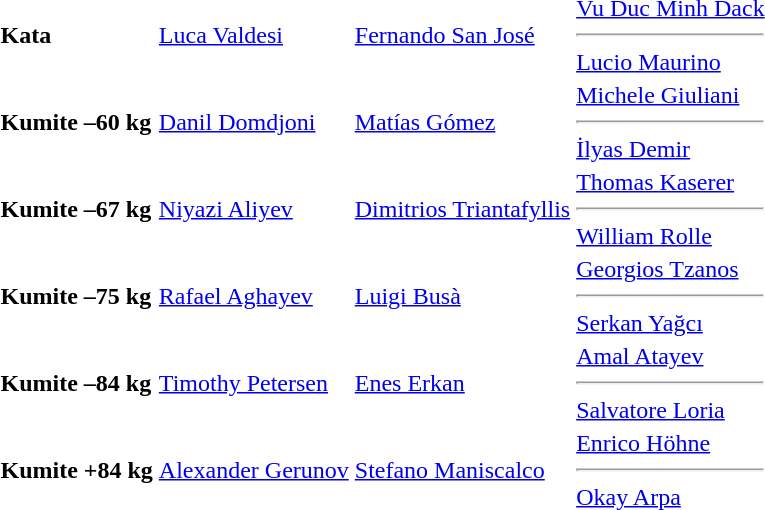<table>
<tr>
<td><strong>Kata</strong></td>
<td> <a href='#'>Luca Valdesi</a></td>
<td> <a href='#'>Fernando San José</a></td>
<td> <a href='#'>Vu Duc Minh Dack</a><hr> <a href='#'>Lucio Maurino</a></td>
</tr>
<tr>
<td><strong>Kumite –60 kg</strong></td>
<td> <a href='#'>Danil Domdjoni</a></td>
<td> <a href='#'>Matías Gómez</a></td>
<td> <a href='#'>Michele Giuliani</a><hr> <a href='#'>İlyas Demir</a></td>
</tr>
<tr>
<td><strong>Kumite –67 kg</strong></td>
<td> <a href='#'>Niyazi Aliyev</a></td>
<td> <a href='#'>Dimitrios Triantafyllis</a></td>
<td> <a href='#'>Thomas Kaserer</a><hr> <a href='#'>William Rolle</a></td>
</tr>
<tr>
<td><strong>Kumite –75 kg</strong></td>
<td> <a href='#'>Rafael Aghayev</a></td>
<td> <a href='#'>Luigi Busà</a></td>
<td> <a href='#'>Georgios Tzanos</a><hr> <a href='#'>Serkan Yağcı</a></td>
</tr>
<tr>
<td><strong>Kumite –84 kg</strong></td>
<td> <a href='#'>Timothy Petersen</a></td>
<td> <a href='#'>Enes Erkan</a></td>
<td> <a href='#'>Amal Atayev</a><hr> <a href='#'>Salvatore Loria</a></td>
</tr>
<tr>
<td><strong>Kumite +84 kg</strong></td>
<td> <a href='#'>Alexander Gerunov</a></td>
<td> <a href='#'>Stefano Maniscalco</a></td>
<td> <a href='#'>Enrico Höhne</a><hr> <a href='#'>Okay Arpa</a></td>
</tr>
</table>
